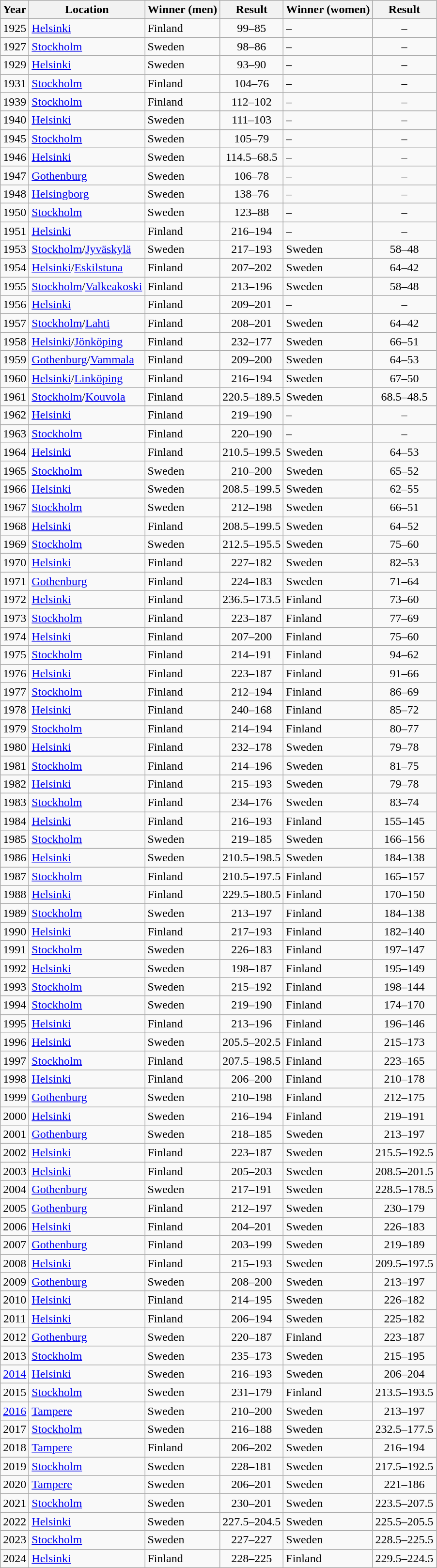<table class=wikitable>
<tr style="vertical-align: top;">
<th>Year</th>
<th>Location</th>
<th>Winner (men)</th>
<th>Result</th>
<th>Winner (women)</th>
<th>Result</th>
</tr>
<tr style="vertical-align: top;">
<td align=center>1925</td>
<td><a href='#'>Helsinki</a></td>
<td> Finland</td>
<td align=center>99–85</td>
<td>–</td>
<td align=center>–</td>
</tr>
<tr style="vertical-align: top;">
<td align=center>1927</td>
<td><a href='#'>Stockholm</a></td>
<td> Sweden</td>
<td align=center>98–86</td>
<td>–</td>
<td align=center>–</td>
</tr>
<tr style="vertical-align: top;">
<td align=center>1929</td>
<td><a href='#'>Helsinki</a></td>
<td> Sweden</td>
<td align=center>93–90</td>
<td>–</td>
<td align=center>–</td>
</tr>
<tr style="vertical-align: top;">
<td align=center>1931</td>
<td><a href='#'>Stockholm</a></td>
<td> Finland</td>
<td align=center>104–76</td>
<td>–</td>
<td align=center>–</td>
</tr>
<tr style="vertical-align: top;">
<td align=center>1939</td>
<td><a href='#'>Stockholm</a></td>
<td> Finland</td>
<td align=center>112–102</td>
<td>–</td>
<td align=center>–</td>
</tr>
<tr style="vertical-align: top;">
<td align=center>1940</td>
<td><a href='#'>Helsinki</a></td>
<td> Sweden</td>
<td align=center>111–103</td>
<td>–</td>
<td align=center>–</td>
</tr>
<tr style="vertical-align: top;">
<td align=center>1945</td>
<td><a href='#'>Stockholm</a></td>
<td> Sweden</td>
<td align=center>105–79</td>
<td>–</td>
<td align=center>–</td>
</tr>
<tr style="vertical-align: top;">
<td align=center>1946</td>
<td><a href='#'>Helsinki</a></td>
<td> Sweden</td>
<td align=center>114.5–68.5</td>
<td>–</td>
<td align=center>–</td>
</tr>
<tr style="vertical-align: top;">
<td align=center>1947</td>
<td><a href='#'>Gothenburg</a></td>
<td> Sweden</td>
<td align=center>106–78</td>
<td>–</td>
<td align=center>–</td>
</tr>
<tr style="vertical-align: top;">
<td align=center>1948</td>
<td><a href='#'>Helsingborg</a></td>
<td> Sweden</td>
<td align=center>138–76</td>
<td>–</td>
<td align=center>–</td>
</tr>
<tr style="vertical-align: top;">
<td align=center>1950</td>
<td><a href='#'>Stockholm</a></td>
<td> Sweden</td>
<td align=center>123–88</td>
<td>–</td>
<td align=center>–</td>
</tr>
<tr style="vertical-align: top;">
<td align=center>1951</td>
<td><a href='#'>Helsinki</a></td>
<td> Finland</td>
<td align=center>216–194</td>
<td>–</td>
<td align=center>–</td>
</tr>
<tr style="vertical-align: top;">
<td align=center>1953</td>
<td><a href='#'>Stockholm</a>/<a href='#'>Jyväskylä</a></td>
<td> Sweden</td>
<td align=center>217–193</td>
<td> Sweden</td>
<td align=center>58–48</td>
</tr>
<tr style="vertical-align: top;">
<td align=center>1954</td>
<td><a href='#'>Helsinki</a>/<a href='#'>Eskilstuna</a></td>
<td> Finland</td>
<td align=center>207–202</td>
<td> Sweden</td>
<td align=center>64–42</td>
</tr>
<tr style="vertical-align: top;">
<td align=center>1955</td>
<td><a href='#'>Stockholm</a>/<a href='#'>Valkeakoski</a></td>
<td> Finland</td>
<td align=center>213–196</td>
<td> Sweden</td>
<td align=center>58–48</td>
</tr>
<tr style="vertical-align: top;">
<td align=center>1956</td>
<td><a href='#'>Helsinki</a></td>
<td> Finland</td>
<td align=center>209–201</td>
<td>–</td>
<td align=center>–</td>
</tr>
<tr style="vertical-align: top;">
<td align=center>1957</td>
<td><a href='#'>Stockholm</a>/<a href='#'>Lahti</a></td>
<td> Finland</td>
<td align=center>208–201</td>
<td> Sweden</td>
<td align=center>64–42</td>
</tr>
<tr style="vertical-align: top;">
<td align=center>1958</td>
<td><a href='#'>Helsinki</a>/<a href='#'>Jönköping</a></td>
<td> Finland</td>
<td align=center>232–177</td>
<td> Sweden</td>
<td align=center>66–51</td>
</tr>
<tr style="vertical-align: top;">
<td align=center>1959</td>
<td><a href='#'>Gothenburg</a>/<a href='#'>Vammala</a></td>
<td> Finland</td>
<td align=center>209–200</td>
<td> Sweden</td>
<td align=center>64–53</td>
</tr>
<tr style="vertical-align: top;">
<td align=center>1960</td>
<td><a href='#'>Helsinki</a>/<a href='#'>Linköping</a></td>
<td> Finland</td>
<td align=center>216–194</td>
<td> Sweden</td>
<td align=center>67–50</td>
</tr>
<tr style="vertical-align: top;">
<td align=center>1961</td>
<td><a href='#'>Stockholm</a>/<a href='#'>Kouvola</a></td>
<td> Finland</td>
<td align=center>220.5–189.5</td>
<td> Sweden</td>
<td align=center>68.5–48.5</td>
</tr>
<tr style="vertical-align: top;">
<td align=center>1962</td>
<td><a href='#'>Helsinki</a></td>
<td> Finland</td>
<td align=center>219–190</td>
<td>–</td>
<td align=center>–</td>
</tr>
<tr style="vertical-align: top;">
<td align=center>1963</td>
<td><a href='#'>Stockholm</a></td>
<td> Finland</td>
<td align=center>220–190</td>
<td>–</td>
<td align=center>–</td>
</tr>
<tr style="vertical-align: top;">
<td align=center>1964</td>
<td><a href='#'>Helsinki</a></td>
<td> Finland</td>
<td align=center>210.5–199.5</td>
<td> Sweden</td>
<td align=center>64–53</td>
</tr>
<tr style="vertical-align: top;">
<td align=center>1965</td>
<td><a href='#'>Stockholm</a></td>
<td> Sweden</td>
<td align=center>210–200</td>
<td> Sweden</td>
<td align=center>65–52</td>
</tr>
<tr style="vertical-align: top;">
<td align=center>1966</td>
<td><a href='#'>Helsinki</a></td>
<td> Sweden</td>
<td align=center>208.5–199.5</td>
<td> Sweden</td>
<td align=center>62–55</td>
</tr>
<tr style="vertical-align: top;">
<td align=center>1967</td>
<td><a href='#'>Stockholm</a></td>
<td> Sweden</td>
<td align=center>212–198</td>
<td> Sweden</td>
<td align=center>66–51</td>
</tr>
<tr style="vertical-align: top;">
<td align=center>1968</td>
<td><a href='#'>Helsinki</a></td>
<td> Finland</td>
<td align=center>208.5–199.5</td>
<td> Sweden</td>
<td align=center>64–52</td>
</tr>
<tr style="vertical-align: top;">
<td align=center>1969</td>
<td><a href='#'>Stockholm</a></td>
<td> Sweden</td>
<td align=center>212.5–195.5</td>
<td> Sweden</td>
<td align=center>75–60</td>
</tr>
<tr style="vertical-align: top;">
<td align=center>1970</td>
<td><a href='#'>Helsinki</a></td>
<td> Finland</td>
<td align=center>227–182</td>
<td> Sweden</td>
<td align=center>82–53</td>
</tr>
<tr style="vertical-align: top;">
<td align=center>1971</td>
<td><a href='#'>Gothenburg</a></td>
<td> Finland</td>
<td align=center>224–183</td>
<td> Sweden</td>
<td align=center>71–64</td>
</tr>
<tr style="vertical-align: top;">
<td align=center>1972</td>
<td><a href='#'>Helsinki</a></td>
<td> Finland</td>
<td align=center>236.5–173.5</td>
<td> Finland</td>
<td align=center>73–60</td>
</tr>
<tr style="vertical-align: top;">
<td align=center>1973</td>
<td><a href='#'>Stockholm</a></td>
<td> Finland</td>
<td align=center>223–187</td>
<td> Finland</td>
<td align=center>77–69</td>
</tr>
<tr style="vertical-align: top;">
<td align=center>1974</td>
<td><a href='#'>Helsinki</a></td>
<td> Finland</td>
<td align=center>207–200</td>
<td> Finland</td>
<td align=center>75–60</td>
</tr>
<tr style="vertical-align: top;">
<td align=center>1975</td>
<td><a href='#'>Stockholm</a></td>
<td> Finland</td>
<td align=center>214–191</td>
<td> Finland</td>
<td align=center>94–62</td>
</tr>
<tr style="vertical-align: top;">
<td align=center>1976</td>
<td><a href='#'>Helsinki</a></td>
<td> Finland</td>
<td align=center>223–187</td>
<td> Finland</td>
<td align=center>91–66</td>
</tr>
<tr style="vertical-align: top;">
<td align=center>1977</td>
<td><a href='#'>Stockholm</a></td>
<td> Finland</td>
<td align=center>212–194</td>
<td> Finland</td>
<td align=center>86–69</td>
</tr>
<tr style="vertical-align: top;">
<td align=center>1978</td>
<td><a href='#'>Helsinki</a></td>
<td> Finland</td>
<td align=center>240–168</td>
<td> Finland</td>
<td align=center>85–72</td>
</tr>
<tr style="vertical-align: top;">
<td align=center>1979</td>
<td><a href='#'>Stockholm</a></td>
<td> Finland</td>
<td align=center>214–194</td>
<td> Finland</td>
<td align=center>80–77</td>
</tr>
<tr style="vertical-align: top;">
<td align=center>1980</td>
<td><a href='#'>Helsinki</a></td>
<td> Finland</td>
<td align=center>232–178</td>
<td> Sweden</td>
<td align=center>79–78</td>
</tr>
<tr style="vertical-align: top;">
<td align=center>1981</td>
<td><a href='#'>Stockholm</a></td>
<td> Finland</td>
<td align=center>214–196</td>
<td> Sweden</td>
<td align=center>81–75</td>
</tr>
<tr style="vertical-align: top;">
<td align=center>1982</td>
<td><a href='#'>Helsinki</a></td>
<td> Finland</td>
<td align=center>215–193</td>
<td> Sweden</td>
<td align=center>79–78</td>
</tr>
<tr style="vertical-align: top;">
<td align=center>1983</td>
<td><a href='#'>Stockholm</a></td>
<td> Finland</td>
<td align=center>234–176</td>
<td> Sweden</td>
<td align=center>83–74</td>
</tr>
<tr style="vertical-align: top;">
<td align=center>1984</td>
<td><a href='#'>Helsinki</a></td>
<td> Finland</td>
<td align=center>216–193</td>
<td> Finland</td>
<td align=center>155–145</td>
</tr>
<tr style="vertical-align: top;">
<td align=center>1985</td>
<td><a href='#'>Stockholm</a></td>
<td> Sweden</td>
<td align=center>219–185</td>
<td> Sweden</td>
<td align=center>166–156</td>
</tr>
<tr style="vertical-align: top;">
<td align=center>1986</td>
<td><a href='#'>Helsinki</a></td>
<td> Sweden</td>
<td align=center>210.5–198.5</td>
<td> Sweden</td>
<td align=center>184–138</td>
</tr>
<tr style="vertical-align: top;">
<td align=center>1987</td>
<td><a href='#'>Stockholm</a></td>
<td> Finland</td>
<td align=center>210.5–197.5</td>
<td> Finland</td>
<td align=center>165–157</td>
</tr>
<tr style="vertical-align: top;">
<td align=center>1988</td>
<td><a href='#'>Helsinki</a></td>
<td> Finland</td>
<td align=center>229.5–180.5</td>
<td> Finland</td>
<td align=center>170–150</td>
</tr>
<tr style="vertical-align: top;">
<td align=center>1989</td>
<td><a href='#'>Stockholm</a></td>
<td> Sweden</td>
<td align=center>213–197</td>
<td> Finland</td>
<td align=center>184–138</td>
</tr>
<tr style="vertical-align: top;">
<td align=center>1990</td>
<td><a href='#'>Helsinki</a></td>
<td> Finland</td>
<td align=center>217–193</td>
<td> Finland</td>
<td align=center>182–140</td>
</tr>
<tr style="vertical-align: top;">
<td align=center>1991</td>
<td><a href='#'>Stockholm</a></td>
<td> Sweden</td>
<td align=center>226–183</td>
<td> Finland</td>
<td align=center>197–147</td>
</tr>
<tr style="vertical-align: top;">
<td align=center>1992</td>
<td><a href='#'>Helsinki</a></td>
<td> Sweden</td>
<td align=center>198–187</td>
<td> Finland</td>
<td align=center>195–149</td>
</tr>
<tr style="vertical-align: top;">
<td align=center>1993</td>
<td><a href='#'>Stockholm</a></td>
<td> Sweden</td>
<td align=center>215–192</td>
<td> Finland</td>
<td align=center>198–144</td>
</tr>
<tr style="vertical-align: top;">
<td align=center>1994</td>
<td><a href='#'>Stockholm</a></td>
<td> Sweden</td>
<td align=center>219–190</td>
<td> Finland</td>
<td align=center>174–170</td>
</tr>
<tr style="vertical-align: top;">
<td align=center>1995</td>
<td><a href='#'>Helsinki</a></td>
<td> Finland</td>
<td align=center>213–196</td>
<td> Finland</td>
<td align=center>196–146</td>
</tr>
<tr style="vertical-align: top;">
<td align=center>1996</td>
<td><a href='#'>Helsinki</a></td>
<td> Sweden</td>
<td align=center>205.5–202.5</td>
<td> Finland</td>
<td align=center>215–173</td>
</tr>
<tr style="vertical-align: top;">
<td align=center>1997</td>
<td><a href='#'>Stockholm</a></td>
<td> Finland</td>
<td align=center>207.5–198.5</td>
<td> Finland</td>
<td align=center>223–165</td>
</tr>
<tr style="vertical-align: top;">
<td align=center>1998</td>
<td><a href='#'>Helsinki</a></td>
<td> Finland</td>
<td align=center>206–200</td>
<td> Finland</td>
<td align=center>210–178</td>
</tr>
<tr style="vertical-align: top;">
<td align=center>1999</td>
<td><a href='#'>Gothenburg</a></td>
<td> Sweden</td>
<td align=center>210–198</td>
<td> Finland</td>
<td align=center>212–175</td>
</tr>
<tr style="vertical-align: top;">
<td align=center>2000</td>
<td><a href='#'>Helsinki</a></td>
<td> Sweden</td>
<td align=center>216–194</td>
<td> Finland</td>
<td align=center>219–191</td>
</tr>
<tr style="vertical-align: top;">
<td align=center>2001</td>
<td><a href='#'>Gothenburg</a></td>
<td> Sweden</td>
<td align=center>218–185</td>
<td> Sweden</td>
<td align=center>213–197</td>
</tr>
<tr style="vertical-align: top;">
<td align=center>2002</td>
<td><a href='#'>Helsinki</a></td>
<td> Finland</td>
<td align=center>223–187</td>
<td> Sweden</td>
<td align=center>215.5–192.5</td>
</tr>
<tr style="vertical-align: top;">
<td align=center>2003</td>
<td><a href='#'>Helsinki</a></td>
<td> Finland</td>
<td align=center>205–203</td>
<td> Sweden</td>
<td align=center>208.5–201.5</td>
</tr>
<tr style="vertical-align: top;">
<td align=center>2004</td>
<td><a href='#'>Gothenburg</a></td>
<td> Sweden</td>
<td align=center>217–191</td>
<td> Sweden</td>
<td align=center>228.5–178.5</td>
</tr>
<tr style="vertical-align: top;">
<td align=center>2005</td>
<td><a href='#'>Gothenburg</a></td>
<td> Finland</td>
<td align=center>212–197</td>
<td> Sweden</td>
<td align=center>230–179</td>
</tr>
<tr style="vertical-align: top;">
<td align=center>2006</td>
<td><a href='#'>Helsinki</a></td>
<td> Finland</td>
<td align=center>204–201</td>
<td> Sweden</td>
<td align=center>226–183</td>
</tr>
<tr style="vertical-align: top;">
<td align=center>2007</td>
<td><a href='#'>Gothenburg</a></td>
<td> Finland</td>
<td align=center>203–199</td>
<td> Sweden</td>
<td align=center>219–189</td>
</tr>
<tr style="vertical-align: top;">
<td align=center>2008</td>
<td><a href='#'>Helsinki</a></td>
<td> Finland</td>
<td align=center>215–193</td>
<td> Sweden</td>
<td align=center>209.5–197.5</td>
</tr>
<tr style="vertical-align: top;">
<td align=center>2009</td>
<td><a href='#'>Gothenburg</a></td>
<td> Sweden</td>
<td align=center>208–200</td>
<td> Sweden</td>
<td align=center>213–197</td>
</tr>
<tr style="vertical-align: top;">
<td align=center>2010</td>
<td><a href='#'>Helsinki</a></td>
<td> Finland</td>
<td align=center>214–195</td>
<td> Sweden</td>
<td align=center>226–182</td>
</tr>
<tr style="vertical-align: top;">
<td align=center>2011</td>
<td><a href='#'>Helsinki</a></td>
<td> Finland</td>
<td align=center>206–194</td>
<td> Sweden</td>
<td align=center>225–182</td>
</tr>
<tr style="vertical-align: top;">
<td align=center>2012</td>
<td><a href='#'>Gothenburg</a></td>
<td> Sweden</td>
<td align=center>220–187</td>
<td> Finland</td>
<td align=center>223–187</td>
</tr>
<tr style="vertical-align: top;">
<td align=center>2013</td>
<td><a href='#'>Stockholm</a></td>
<td> Sweden</td>
<td align=center>235–173</td>
<td> Sweden</td>
<td align=center>215–195</td>
</tr>
<tr>
<td align=center><a href='#'>2014</a></td>
<td><a href='#'>Helsinki</a></td>
<td> Sweden</td>
<td align=center>216–193</td>
<td> Sweden</td>
<td align=center>206–204</td>
</tr>
<tr style="vertical-align: top;">
<td align=center>2015</td>
<td><a href='#'>Stockholm</a></td>
<td> Sweden</td>
<td align=center>231–179</td>
<td> Finland</td>
<td align=center>213.5–193.5</td>
</tr>
<tr style="vertical-align: top;">
<td align=center><a href='#'>2016</a></td>
<td><a href='#'>Tampere</a></td>
<td> Sweden</td>
<td align=center>210–200</td>
<td> Sweden</td>
<td align=center>213–197</td>
</tr>
<tr style="vertical-align: top;">
<td align=center>2017</td>
<td><a href='#'>Stockholm</a></td>
<td> Sweden</td>
<td align=center>216–188</td>
<td> Sweden</td>
<td align=center>232.5–177.5</td>
</tr>
<tr style="vertical-align: top;">
<td align=center>2018</td>
<td><a href='#'>Tampere</a></td>
<td> Finland</td>
<td align=center>206–202</td>
<td> Sweden</td>
<td align=center>216–194</td>
</tr>
<tr style="vertical-align: top;">
<td align=center>2019</td>
<td><a href='#'>Stockholm</a></td>
<td> Sweden</td>
<td align=center>228–181</td>
<td> Sweden</td>
<td align=center>217.5–192.5</td>
</tr>
<tr style="vertical-align: top;">
<td align=center>2020</td>
<td><a href='#'>Tampere</a></td>
<td> Sweden</td>
<td align=center>206–201</td>
<td> Sweden</td>
<td align=center>221–186</td>
</tr>
<tr style="vertical-align: top;">
<td align=center>2021</td>
<td><a href='#'>Stockholm</a></td>
<td> Sweden</td>
<td align=center>230–201</td>
<td> Sweden</td>
<td align=center>223.5–207.5</td>
</tr>
<tr style="vertical-align: top;">
<td align=center>2022</td>
<td><a href='#'>Helsinki</a></td>
<td> Sweden</td>
<td align=center>227.5–204.5</td>
<td> Sweden</td>
<td align=center>225.5–205.5</td>
</tr>
<tr style="vertical-align: top;">
<td align=center>2023</td>
<td><a href='#'>Stockholm</a></td>
<td> Sweden</td>
<td align=center>227–227</td>
<td> Sweden</td>
<td align=center>228.5–225.5</td>
</tr>
<tr style="vertical-align: top;">
<td align=center>2024</td>
<td><a href='#'>Helsinki</a></td>
<td> Finland</td>
<td align=center>228–225</td>
<td> Finland</td>
<td align=center>229.5–224.5</td>
</tr>
</table>
